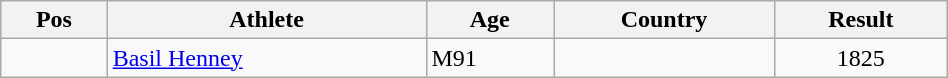<table class="wikitable"  style="text-align:center; width:50%;">
<tr>
<th>Pos</th>
<th>Athlete</th>
<th>Age</th>
<th>Country</th>
<th>Result</th>
</tr>
<tr>
<td align=center></td>
<td align=left><a href='#'>Basil Henney</a></td>
<td align=left>M91</td>
<td align=left></td>
<td>1825</td>
</tr>
</table>
